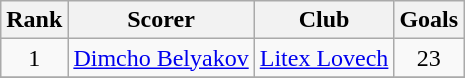<table class="wikitable" style="text-align:center">
<tr>
<th>Rank</th>
<th>Scorer</th>
<th>Club</th>
<th>Goals</th>
</tr>
<tr>
<td rowspan="1">1</td>
<td align="left"> <a href='#'>Dimcho Belyakov</a></td>
<td align="left"><a href='#'>Litex Lovech</a></td>
<td rowspan="1">23</td>
</tr>
<tr>
</tr>
</table>
